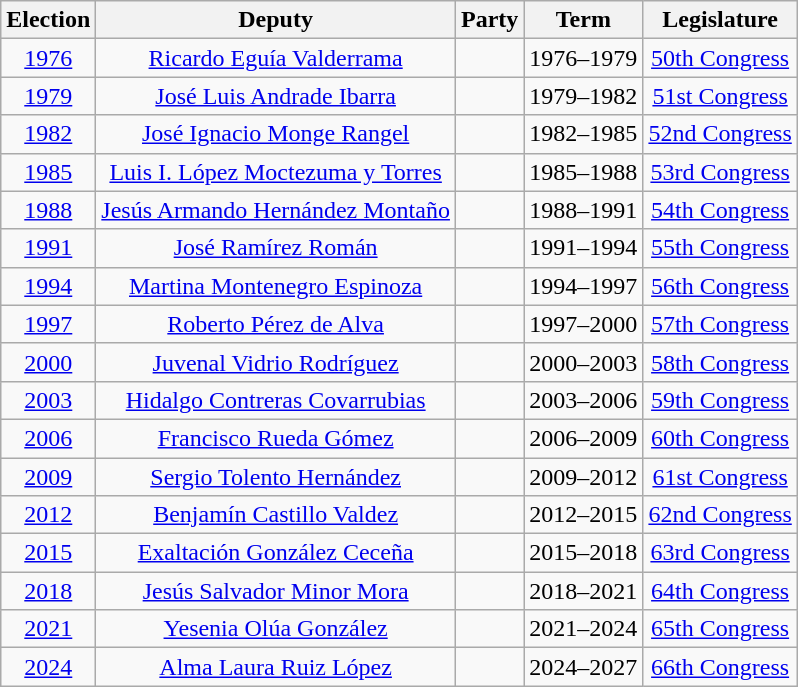<table class="wikitable sortable" style="text-align: center">
<tr>
<th>Election</th>
<th class="unsortable">Deputy</th>
<th class="unsortable">Party</th>
<th class="unsortable">Term</th>
<th class="unsortable">Legislature</th>
</tr>
<tr>
<td><a href='#'>1976</a></td>
<td><a href='#'>Ricardo Eguía Valderrama</a></td>
<td></td>
<td>1976–1979</td>
<td><a href='#'>50th Congress</a></td>
</tr>
<tr>
<td><a href='#'>1979</a></td>
<td><a href='#'>José Luis Andrade Ibarra</a></td>
<td></td>
<td>1979–1982</td>
<td><a href='#'>51st Congress</a></td>
</tr>
<tr>
<td><a href='#'>1982</a></td>
<td><a href='#'>José Ignacio Monge Rangel</a></td>
<td></td>
<td>1982–1985</td>
<td><a href='#'>52nd Congress</a></td>
</tr>
<tr>
<td><a href='#'>1985</a></td>
<td><a href='#'>Luis I. López Moctezuma y Torres</a></td>
<td></td>
<td>1985–1988</td>
<td><a href='#'>53rd Congress</a></td>
</tr>
<tr>
<td><a href='#'>1988</a></td>
<td><a href='#'>Jesús Armando Hernández Montaño</a></td>
<td></td>
<td>1988–1991</td>
<td><a href='#'>54th Congress</a></td>
</tr>
<tr>
<td><a href='#'>1991</a></td>
<td><a href='#'>José Ramírez Román</a></td>
<td></td>
<td>1991–1994</td>
<td><a href='#'>55th Congress</a></td>
</tr>
<tr>
<td><a href='#'>1994</a></td>
<td><a href='#'>Martina Montenegro Espinoza</a></td>
<td></td>
<td>1994–1997</td>
<td><a href='#'>56th Congress</a></td>
</tr>
<tr>
<td><a href='#'>1997</a></td>
<td><a href='#'>Roberto Pérez de Alva</a></td>
<td></td>
<td>1997–2000</td>
<td><a href='#'>57th Congress</a></td>
</tr>
<tr>
<td><a href='#'>2000</a></td>
<td><a href='#'>Juvenal Vidrio Rodríguez</a></td>
<td></td>
<td>2000–2003</td>
<td><a href='#'>58th Congress</a></td>
</tr>
<tr>
<td><a href='#'>2003</a></td>
<td><a href='#'>Hidalgo Contreras Covarrubias</a></td>
<td></td>
<td>2003–2006</td>
<td><a href='#'>59th Congress</a></td>
</tr>
<tr>
<td><a href='#'>2006</a></td>
<td><a href='#'>Francisco Rueda Gómez</a></td>
<td></td>
<td>2006–2009</td>
<td><a href='#'>60th Congress</a></td>
</tr>
<tr>
<td><a href='#'>2009</a></td>
<td><a href='#'>Sergio Tolento Hernández</a></td>
<td></td>
<td>2009–2012</td>
<td><a href='#'>61st Congress</a></td>
</tr>
<tr>
<td><a href='#'>2012</a></td>
<td><a href='#'>Benjamín Castillo Valdez</a></td>
<td></td>
<td>2012–2015</td>
<td><a href='#'>62nd Congress</a></td>
</tr>
<tr>
<td><a href='#'>2015</a></td>
<td><a href='#'>Exaltación González Ceceña</a></td>
<td></td>
<td>2015–2018</td>
<td><a href='#'>63rd Congress</a></td>
</tr>
<tr>
<td><a href='#'>2018</a></td>
<td><a href='#'>Jesús Salvador Minor Mora</a></td>
<td></td>
<td>2018–2021</td>
<td><a href='#'>64th Congress</a></td>
</tr>
<tr>
<td><a href='#'>2021</a></td>
<td><a href='#'>Yesenia Olúa González</a></td>
<td></td>
<td>2021–2024</td>
<td><a href='#'>65th Congress</a></td>
</tr>
<tr>
<td><a href='#'>2024</a></td>
<td><a href='#'>Alma Laura Ruiz López</a></td>
<td></td>
<td>2024–2027</td>
<td><a href='#'>66th Congress</a></td>
</tr>
</table>
